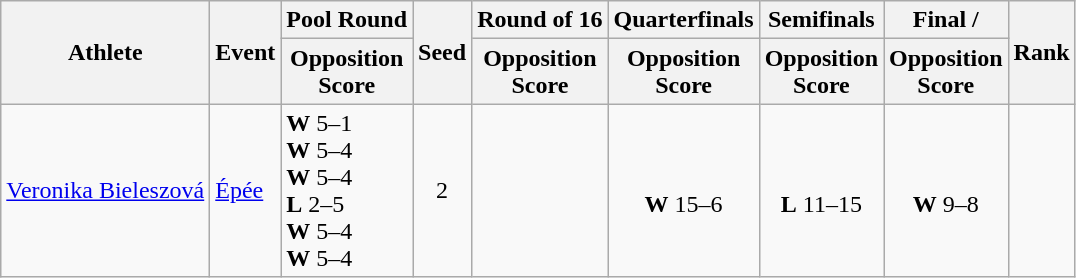<table class="wikitable">
<tr>
<th rowspan="2">Athlete</th>
<th rowspan="2">Event</th>
<th>Pool Round</th>
<th rowspan="2">Seed</th>
<th>Round of 16</th>
<th>Quarterfinals</th>
<th>Semifinals</th>
<th>Final / </th>
<th rowspan="2">Rank</th>
</tr>
<tr>
<th>Opposition<br>Score</th>
<th>Opposition<br>Score</th>
<th>Opposition<br>Score</th>
<th>Opposition<br>Score</th>
<th>Opposition<br>Score</th>
</tr>
<tr align="center">
<td align="left"><a href='#'>Veronika Bieleszová</a></td>
<td align="left"><a href='#'>Épée</a></td>
<td align="left"> <strong>W</strong> 5–1<br> <strong>W</strong> 5–4<br> <strong>W</strong> 5–4<br> <strong>L</strong> 2–5<br> <strong>W</strong> 5–4<br> <strong>W</strong> 5–4</td>
<td>2</td>
<td></td>
<td><br><strong>W</strong> 15–6</td>
<td><br><strong>L</strong> 11–15</td>
<td><br><strong>W</strong> 9–8</td>
<td></td>
</tr>
</table>
